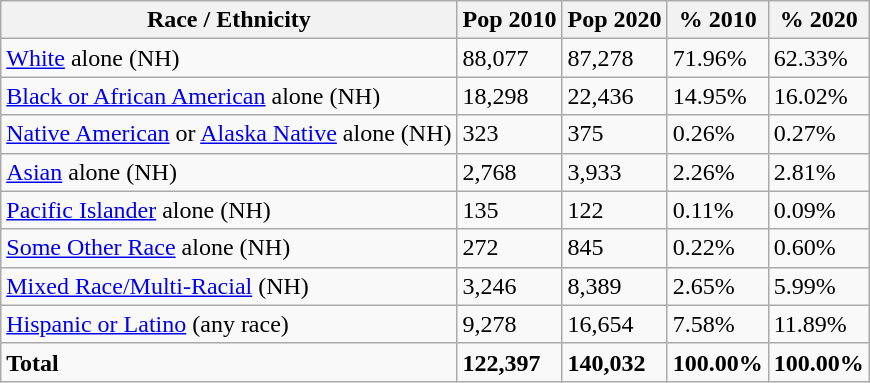<table class="wikitable">
<tr>
<th>Race / Ethnicity</th>
<th>Pop 2010</th>
<th>Pop 2020</th>
<th>% 2010</th>
<th>% 2020</th>
</tr>
<tr>
<td><a href='#'>White</a> alone (NH)</td>
<td>88,077</td>
<td>87,278</td>
<td>71.96%</td>
<td>62.33%</td>
</tr>
<tr>
<td><a href='#'>Black or African American</a> alone (NH)</td>
<td>18,298</td>
<td>22,436</td>
<td>14.95%</td>
<td>16.02%</td>
</tr>
<tr>
<td><a href='#'>Native American</a> or <a href='#'>Alaska Native</a> alone (NH)</td>
<td>323</td>
<td>375</td>
<td>0.26%</td>
<td>0.27%</td>
</tr>
<tr>
<td><a href='#'>Asian</a> alone (NH)</td>
<td>2,768</td>
<td>3,933</td>
<td>2.26%</td>
<td>2.81%</td>
</tr>
<tr>
<td><a href='#'>Pacific Islander</a> alone (NH)</td>
<td>135</td>
<td>122</td>
<td>0.11%</td>
<td>0.09%</td>
</tr>
<tr>
<td><a href='#'>Some Other Race</a> alone (NH)</td>
<td>272</td>
<td>845</td>
<td>0.22%</td>
<td>0.60%</td>
</tr>
<tr>
<td><a href='#'>Mixed Race/Multi-Racial</a> (NH)</td>
<td>3,246</td>
<td>8,389</td>
<td>2.65%</td>
<td>5.99%</td>
</tr>
<tr>
<td><a href='#'>Hispanic or Latino</a> (any race)</td>
<td>9,278</td>
<td>16,654</td>
<td>7.58%</td>
<td>11.89%</td>
</tr>
<tr>
<td><strong>Total</strong></td>
<td><strong>122,397</strong></td>
<td><strong>140,032</strong></td>
<td><strong>100.00%</strong></td>
<td><strong>100.00%</strong></td>
</tr>
</table>
